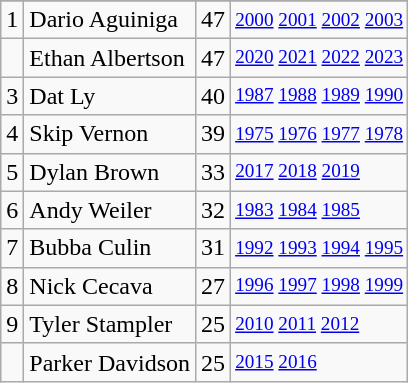<table class="wikitable">
<tr>
</tr>
<tr>
<td>1</td>
<td>Dario Aguiniga</td>
<td>47</td>
<td style="font-size:80%;"><a href='#'>2000</a> <a href='#'>2001</a> <a href='#'>2002</a> <a href='#'>2003</a></td>
</tr>
<tr>
<td></td>
<td>Ethan Albertson</td>
<td>47</td>
<td style="font-size:80%;"><a href='#'>2020</a> <a href='#'>2021</a> <a href='#'>2022</a> <a href='#'>2023</a></td>
</tr>
<tr>
<td>3</td>
<td>Dat Ly</td>
<td>40</td>
<td style="font-size:80%;"><a href='#'>1987</a> <a href='#'>1988</a> <a href='#'>1989</a> <a href='#'>1990</a></td>
</tr>
<tr>
<td>4</td>
<td>Skip Vernon</td>
<td>39</td>
<td style="font-size:80%;"><a href='#'>1975</a> <a href='#'>1976</a> <a href='#'>1977</a> <a href='#'>1978</a></td>
</tr>
<tr>
<td>5</td>
<td>Dylan Brown</td>
<td>33</td>
<td style="font-size:80%;"><a href='#'>2017</a> <a href='#'>2018</a> <a href='#'>2019</a></td>
</tr>
<tr>
<td>6</td>
<td>Andy Weiler</td>
<td>32</td>
<td style="font-size:80%;"><a href='#'>1983</a> <a href='#'>1984</a> <a href='#'>1985</a></td>
</tr>
<tr>
<td>7</td>
<td>Bubba Culin</td>
<td>31</td>
<td style="font-size:80%;"><a href='#'>1992</a> <a href='#'>1993</a> <a href='#'>1994</a> <a href='#'>1995</a></td>
</tr>
<tr>
<td>8</td>
<td>Nick Cecava</td>
<td>27</td>
<td style="font-size:80%;"><a href='#'>1996</a> <a href='#'>1997</a> <a href='#'>1998</a> <a href='#'>1999</a></td>
</tr>
<tr>
<td>9</td>
<td>Tyler Stampler</td>
<td>25</td>
<td style="font-size:80%;"><a href='#'>2010</a> <a href='#'>2011</a> <a href='#'>2012</a></td>
</tr>
<tr>
<td></td>
<td>Parker Davidson</td>
<td>25</td>
<td style="font-size:80%;"><a href='#'>2015</a> <a href='#'>2016</a></td>
</tr>
</table>
